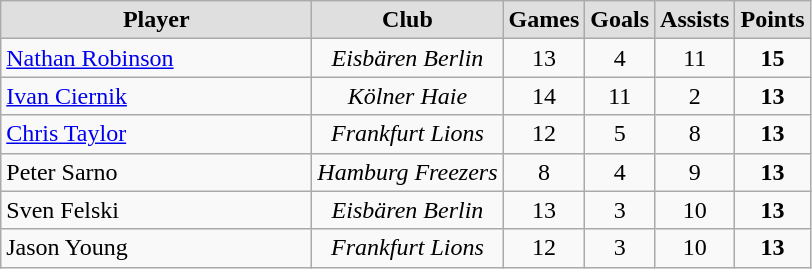<table class="wikitable">
<tr style="text-align:center; background:#dfdfdf;">
<td style="width:200px; "><strong>Player</strong></td>
<td><strong>Club</strong></td>
<td><strong>Games</strong></td>
<td><strong>Goals</strong></td>
<td><strong>Assists</strong></td>
<td><strong>Points</strong></td>
</tr>
<tr style="text-align:center;">
<td align="left"> <a href='#'>Nathan Robinson</a></td>
<td><em>Eisbären Berlin</em></td>
<td>13</td>
<td>4</td>
<td>11</td>
<td><strong>15</strong></td>
</tr>
<tr style="text-align:center;">
<td align="left"> <a href='#'>Ivan Ciernik</a></td>
<td><em>Kölner Haie</em></td>
<td>14</td>
<td>11</td>
<td>2</td>
<td><strong>13</strong></td>
</tr>
<tr style="text-align:center;">
<td align="left"> <a href='#'>Chris Taylor</a></td>
<td><em>Frankfurt Lions</em></td>
<td>12</td>
<td>5</td>
<td>8</td>
<td><strong>13</strong></td>
</tr>
<tr style="text-align:center;">
<td align="left"> Peter Sarno</td>
<td><em>Hamburg Freezers</em></td>
<td>8</td>
<td>4</td>
<td>9</td>
<td><strong>13</strong></td>
</tr>
<tr style="text-align:center;">
<td align="left"> Sven Felski</td>
<td><em>Eisbären Berlin</em></td>
<td>13</td>
<td>3</td>
<td>10</td>
<td><strong>13</strong></td>
</tr>
<tr style="text-align:center;">
<td align="left"> Jason Young</td>
<td><em>Frankfurt Lions</em></td>
<td>12</td>
<td>3</td>
<td>10</td>
<td><strong>13</strong></td>
</tr>
</table>
